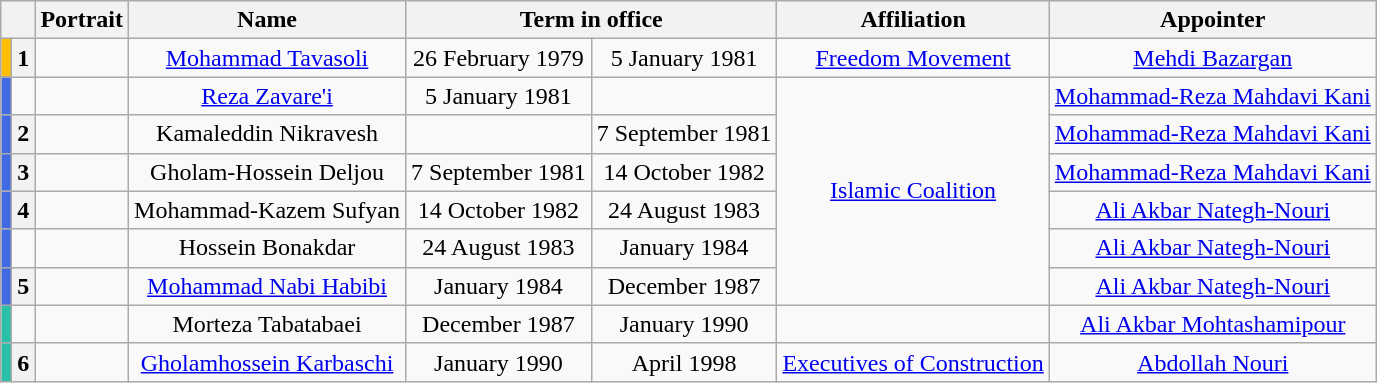<table class="wikitable" style="text-align: center;">
<tr>
<th colspan="2"></th>
<th>Portrait</th>
<th>Name</th>
<th colspan="2">Term in office</th>
<th>Affiliation</th>
<th>Appointer</th>
</tr>
<tr>
<th style="background:#FFBF00"></th>
<th>1</th>
<td></td>
<td><a href='#'>Mohammad Tavasoli</a></td>
<td>26 February 1979</td>
<td>5 January 1981</td>
<td><a href='#'>Freedom Movement</a></td>
<td><a href='#'>Mehdi Bazargan</a></td>
</tr>
<tr>
<th style="background:#4169E1"></th>
<td></td>
<td></td>
<td><a href='#'>Reza Zavare'i</a></td>
<td>5 January 1981</td>
<td></td>
<td rowspan="6"><a href='#'>Islamic Coalition</a></td>
<td><a href='#'>Mohammad-Reza Mahdavi Kani</a></td>
</tr>
<tr>
<th style="background:#4169E1"></th>
<th>2</th>
<td></td>
<td>Kamaleddin Nikravesh</td>
<td></td>
<td>7 September 1981</td>
<td><a href='#'>Mohammad-Reza Mahdavi Kani</a></td>
</tr>
<tr>
<th style="background:#4169E1"></th>
<th>3</th>
<td></td>
<td>Gholam-Hossein Deljou</td>
<td>7 September 1981</td>
<td>14 October 1982</td>
<td><a href='#'>Mohammad-Reza Mahdavi Kani</a></td>
</tr>
<tr>
<th style="background:#4169E1"></th>
<th>4</th>
<td></td>
<td>Mohammad-Kazem Sufyan</td>
<td>14 October 1982</td>
<td>24 August 1983</td>
<td><a href='#'>Ali Akbar Nategh-Nouri</a></td>
</tr>
<tr>
<th style="background:#4169E1"></th>
<td></td>
<td></td>
<td>Hossein Bonakdar</td>
<td>24 August 1983</td>
<td>January 1984</td>
<td><a href='#'>Ali Akbar Nategh-Nouri</a></td>
</tr>
<tr>
<th style="background:#4169E1"></th>
<th>5</th>
<td></td>
<td><a href='#'>Mohammad Nabi Habibi</a></td>
<td>January 1984</td>
<td>December 1987</td>
<td><a href='#'>Ali Akbar Nategh-Nouri</a></td>
</tr>
<tr>
<th style="background:#28c0a6"></th>
<td></td>
<td></td>
<td>Morteza Tabatabaei</td>
<td>December 1987</td>
<td>January 1990</td>
<td></td>
<td><a href='#'>Ali Akbar Mohtashamipour</a></td>
</tr>
<tr>
<th style="background:#28c0a6"></th>
<th>6</th>
<td></td>
<td><a href='#'>Gholamhossein Karbaschi</a></td>
<td>January 1990</td>
<td>April 1998</td>
<td><a href='#'>Executives of Construction</a> </td>
<td><a href='#'>Abdollah Nouri</a></td>
</tr>
</table>
